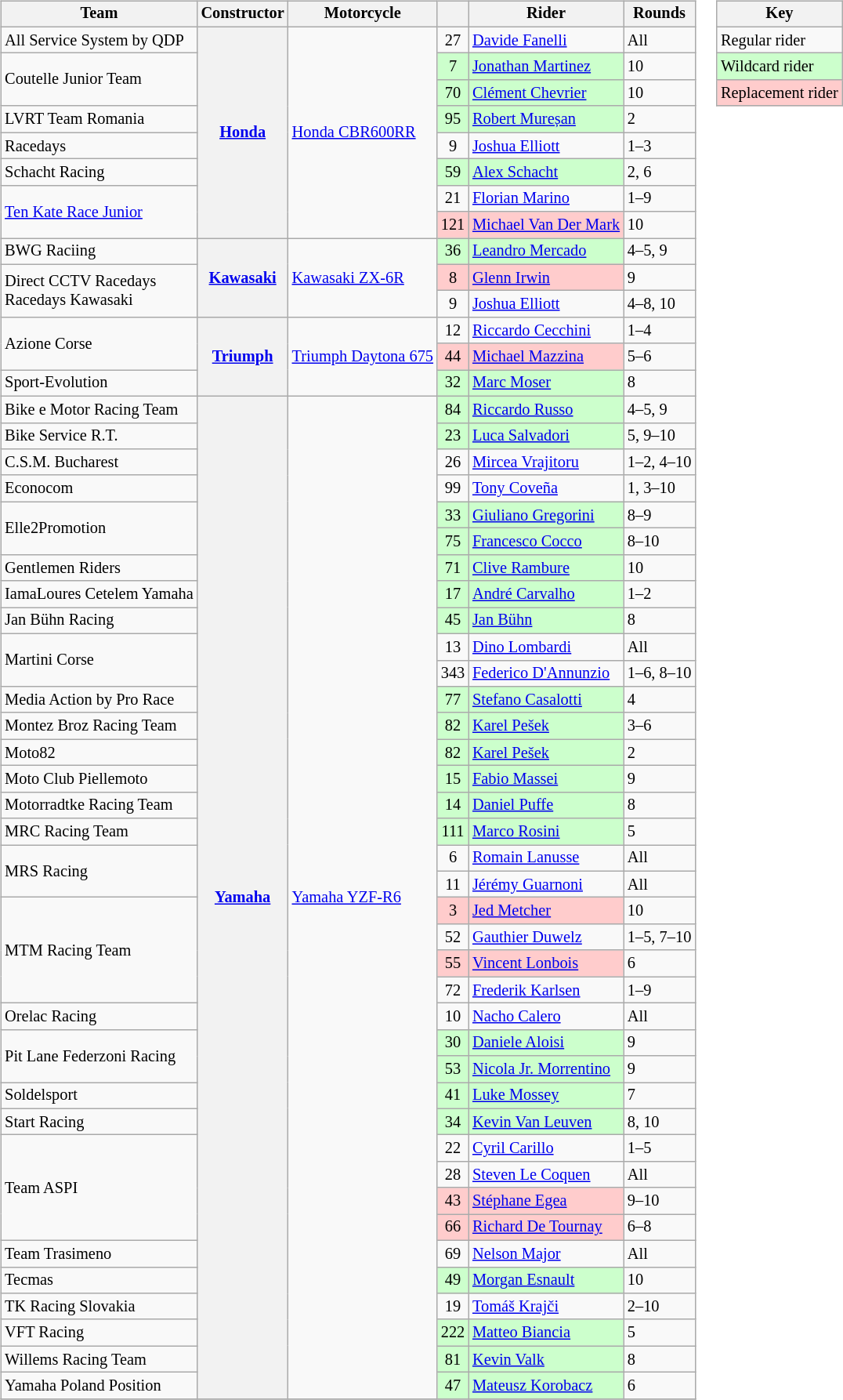<table>
<tr>
<td><br><table class="wikitable" style="font-size: 85%">
<tr>
<th>Team</th>
<th>Constructor</th>
<th>Motorcycle</th>
<th></th>
<th>Rider</th>
<th>Rounds</th>
</tr>
<tr>
<td>All Service System by QDP</td>
<th rowspan="8"><a href='#'>Honda</a></th>
<td rowspan="8"><a href='#'>Honda CBR600RR</a></td>
<td align="center">27</td>
<td> <a href='#'>Davide Fanelli</a></td>
<td>All</td>
</tr>
<tr>
<td rowspan="2">Coutelle Junior Team</td>
<td style="background:#ccffcc;" align="center">7</td>
<td style="background:#ccffcc;"nowrap> <a href='#'>Jonathan Martinez</a></td>
<td>10</td>
</tr>
<tr>
<td style="background:#ccffcc;" align="center">70</td>
<td style="background:#ccffcc;"nowrap> <a href='#'>Clément Chevrier</a></td>
<td>10</td>
</tr>
<tr>
<td>LVRT Team Romania</td>
<td style="background:#ccffcc;" align="center">95</td>
<td style="background:#ccffcc;"nowrap> <a href='#'>Robert Mureșan</a></td>
<td>2</td>
</tr>
<tr>
<td>Racedays</td>
<td align="center">9</td>
<td> <a href='#'>Joshua Elliott</a></td>
<td>1–3</td>
</tr>
<tr>
<td>Schacht Racing</td>
<td style="background:#ccffcc;" align="center">59</td>
<td style="background:#ccffcc;"nowrap> <a href='#'>Alex Schacht</a></td>
<td>2, 6</td>
</tr>
<tr>
<td rowspan="2"><a href='#'>Ten Kate Race Junior</a></td>
<td align="center">21</td>
<td> <a href='#'>Florian Marino</a></td>
<td>1–9</td>
</tr>
<tr>
<td style="background:#ffcccc;" align="center">121</td>
<td style="background:#ffcccc;"nowrap> <a href='#'>Michael Van Der Mark</a></td>
<td>10</td>
</tr>
<tr>
<td>BWG Raciing</td>
<th rowspan="3"><a href='#'>Kawasaki</a></th>
<td rowspan="3"><a href='#'>Kawasaki ZX-6R</a></td>
<td style="background:#ccffcc;" align="center">36</td>
<td style="background:#ccffcc;"nowrap> <a href='#'>Leandro Mercado</a></td>
<td>4–5, 9</td>
</tr>
<tr>
<td rowspan="2">Direct CCTV Racedays<br>Racedays Kawasaki</td>
<td style="background:#ffcccc;" align="center">8</td>
<td style="background:#ffcccc;"nowrap> <a href='#'>Glenn Irwin</a></td>
<td>9</td>
</tr>
<tr>
<td align="center">9</td>
<td> <a href='#'>Joshua Elliott</a></td>
<td>4–8, 10</td>
</tr>
<tr>
<td rowspan="2">Azione Corse</td>
<th rowspan="3"><a href='#'>Triumph</a></th>
<td rowspan="3"><a href='#'>Triumph Daytona 675</a></td>
<td align="center">12</td>
<td> <a href='#'>Riccardo Cecchini</a></td>
<td>1–4</td>
</tr>
<tr>
<td style="background:#ffcccc;" align="center">44</td>
<td style="background:#ffcccc;"nowrap> <a href='#'>Michael Mazzina</a></td>
<td>5–6</td>
</tr>
<tr>
<td>Sport-Evolution</td>
<td style="background:#ccffcc;" align="center">32</td>
<td style="background:#ccffcc;"nowrap> <a href='#'>Marc Moser</a></td>
<td>8</td>
</tr>
<tr>
<td>Bike e Motor Racing Team</td>
<th rowspan="38"><a href='#'>Yamaha</a></th>
<td rowspan="38"><a href='#'>Yamaha YZF-R6</a></td>
<td style="background:#ccffcc;" align="center">84</td>
<td style="background:#ccffcc;"nowrap> <a href='#'>Riccardo Russo</a></td>
<td>4–5, 9</td>
</tr>
<tr>
<td>Bike Service R.T.</td>
<td style="background:#ccffcc;" align="center">23</td>
<td style="background:#ccffcc;"nowrap> <a href='#'>Luca Salvadori</a></td>
<td>5, 9–10</td>
</tr>
<tr>
<td>C.S.M. Bucharest</td>
<td align="center">26</td>
<td> <a href='#'>Mircea Vrajitoru</a></td>
<td>1–2, 4–10</td>
</tr>
<tr>
<td>Econocom</td>
<td align="center">99</td>
<td> <a href='#'>Tony Coveña</a></td>
<td>1, 3–10</td>
</tr>
<tr>
<td rowspan="2">Elle2Promotion</td>
<td style="background:#ccffcc;" align="center">33</td>
<td style="background:#ccffcc;"nowrap> <a href='#'>Giuliano Gregorini</a></td>
<td>8–9</td>
</tr>
<tr>
<td style="background:#ccffcc;" align="center">75</td>
<td style="background:#ccffcc;"nowrap> <a href='#'>Francesco Cocco</a></td>
<td>8–10</td>
</tr>
<tr>
<td>Gentlemen Riders</td>
<td style="background:#ccffcc;" align="center">71</td>
<td style="background:#ccffcc;"nowrap> <a href='#'>Clive Rambure</a></td>
<td>10</td>
</tr>
<tr>
<td>IamaLoures Cetelem Yamaha</td>
<td style="background:#ccffcc;" align="center">17</td>
<td style="background:#ccffcc;"nowrap> <a href='#'>André Carvalho</a></td>
<td>1–2</td>
</tr>
<tr>
<td>Jan Bühn Racing</td>
<td style="background:#ccffcc;" align="center">45</td>
<td style="background:#ccffcc;"nowrap> <a href='#'>Jan Bühn</a></td>
<td>8</td>
</tr>
<tr>
<td rowspan="2">Martini Corse</td>
<td align="center">13</td>
<td> <a href='#'>Dino Lombardi</a></td>
<td>All</td>
</tr>
<tr>
<td align="center">343</td>
<td> <a href='#'>Federico D'Annunzio</a></td>
<td>1–6, 8–10</td>
</tr>
<tr>
<td>Media Action by Pro Race</td>
<td style="background:#ccffcc;" align="center">77</td>
<td style="background:#ccffcc;"nowrap> <a href='#'>Stefano Casalotti</a></td>
<td>4</td>
</tr>
<tr>
<td>Montez Broz Racing Team</td>
<td style="background:#ccffcc;" align="center">82</td>
<td style="background:#ccffcc;"nowrap> <a href='#'>Karel Pešek</a></td>
<td>3–6</td>
</tr>
<tr>
<td>Moto82</td>
<td style="background:#ccffcc;" align="center">82</td>
<td style="background:#ccffcc;"nowrap> <a href='#'>Karel Pešek</a></td>
<td>2</td>
</tr>
<tr>
<td>Moto Club Piellemoto</td>
<td style="background:#ccffcc;" align="center">15</td>
<td style="background:#ccffcc;"nowrap> <a href='#'>Fabio Massei</a></td>
<td>9</td>
</tr>
<tr>
<td>Motorradtke Racing Team</td>
<td style="background:#ccffcc;" align="center">14</td>
<td style="background:#ccffcc;"nowrap> <a href='#'>Daniel Puffe</a></td>
<td>8</td>
</tr>
<tr>
<td>MRC Racing Team</td>
<td style="background:#ccffcc;" align="center">111</td>
<td style="background:#ccffcc;"nowrap> <a href='#'>Marco Rosini</a></td>
<td>5</td>
</tr>
<tr>
<td rowspan="2">MRS Racing</td>
<td align="center">6</td>
<td> <a href='#'>Romain Lanusse</a></td>
<td>All</td>
</tr>
<tr>
<td align="center">11</td>
<td> <a href='#'>Jérémy Guarnoni</a></td>
<td>All</td>
</tr>
<tr>
<td rowspan="4">MTM Racing Team</td>
<td style="background:#ffcccc;" align="center">3</td>
<td style="background:#ffcccc;"nowrap> <a href='#'>Jed Metcher</a></td>
<td>10</td>
</tr>
<tr>
<td align="center">52</td>
<td> <a href='#'>Gauthier Duwelz</a></td>
<td>1–5, 7–10</td>
</tr>
<tr>
<td style="background:#ffcccc;" align="center">55</td>
<td style="background:#ffcccc;"nowrap> <a href='#'>Vincent Lonbois</a></td>
<td>6</td>
</tr>
<tr>
<td align="center">72</td>
<td> <a href='#'>Frederik Karlsen</a></td>
<td>1–9</td>
</tr>
<tr>
<td>Orelac Racing</td>
<td align="center">10</td>
<td> <a href='#'>Nacho Calero</a></td>
<td>All</td>
</tr>
<tr>
<td rowspan="2">Pit Lane Federzoni Racing</td>
<td style="background:#ccffcc;" align="center">30</td>
<td style="background:#ccffcc;"nowrap> <a href='#'>Daniele Aloisi</a></td>
<td>9</td>
</tr>
<tr>
<td style="background:#ccffcc;" align="center">53</td>
<td style="background:#ccffcc;"nowrap> <a href='#'>Nicola Jr. Morrentino</a></td>
<td>9</td>
</tr>
<tr>
<td>Soldelsport</td>
<td style="background:#ccffcc;" align="center">41</td>
<td style="background:#ccffcc;"nowrap> <a href='#'>Luke Mossey</a></td>
<td>7</td>
</tr>
<tr>
<td>Start Racing</td>
<td style="background:#ccffcc;" align="center">34</td>
<td style="background:#ccffcc;"nowrap> <a href='#'>Kevin Van Leuven</a></td>
<td>8, 10</td>
</tr>
<tr>
<td rowspan="4">Team ASPI</td>
<td align="center">22</td>
<td> <a href='#'>Cyril Carillo</a></td>
<td>1–5</td>
</tr>
<tr>
<td align="center">28</td>
<td> <a href='#'>Steven Le Coquen</a></td>
<td>All</td>
</tr>
<tr>
<td style="background:#ffcccc;" align="center">43</td>
<td style="background:#ffcccc;"nowrap> <a href='#'>Stéphane Egea</a></td>
<td>9–10</td>
</tr>
<tr>
<td style="background:#ffcccc;" align="center">66</td>
<td style="background:#ffcccc;"nowrap> <a href='#'>Richard De Tournay</a></td>
<td>6–8</td>
</tr>
<tr>
<td>Team Trasimeno</td>
<td align="center">69</td>
<td> <a href='#'>Nelson Major</a></td>
<td>All</td>
</tr>
<tr>
<td>Tecmas</td>
<td style="background:#ccffcc;" align="center">49</td>
<td style="background:#ccffcc;"nowrap> <a href='#'>Morgan Esnault</a></td>
<td>10</td>
</tr>
<tr>
<td>TK Racing Slovakia</td>
<td align="center">19</td>
<td> <a href='#'>Tomáš Krajči</a></td>
<td>2–10</td>
</tr>
<tr>
<td>VFT Racing</td>
<td style="background:#ccffcc;" align="center">222</td>
<td style="background:#ccffcc;"nowrap> <a href='#'>Matteo Biancia</a></td>
<td>5</td>
</tr>
<tr>
<td>Willems Racing Team</td>
<td style="background:#ccffcc;" align="center">81</td>
<td style="background:#ccffcc;"nowrap> <a href='#'>Kevin Valk</a></td>
<td>8</td>
</tr>
<tr>
<td>Yamaha Poland Position</td>
<td style="background:#ccffcc;" align="center">47</td>
<td style="background:#ccffcc;"nowrap> <a href='#'>Mateusz Korobacz</a></td>
<td>6</td>
</tr>
<tr>
</tr>
</table>
</td>
<td valign=top><br><table class="wikitable" style="font-size: 85%;">
<tr>
<th colspan=2>Key</th>
</tr>
<tr>
<td>Regular rider</td>
</tr>
<tr style="background:#ccffcc;">
<td>Wildcard rider</td>
</tr>
<tr style="background:#ffcccc;">
<td>Replacement rider</td>
</tr>
</table>
</td>
</tr>
</table>
